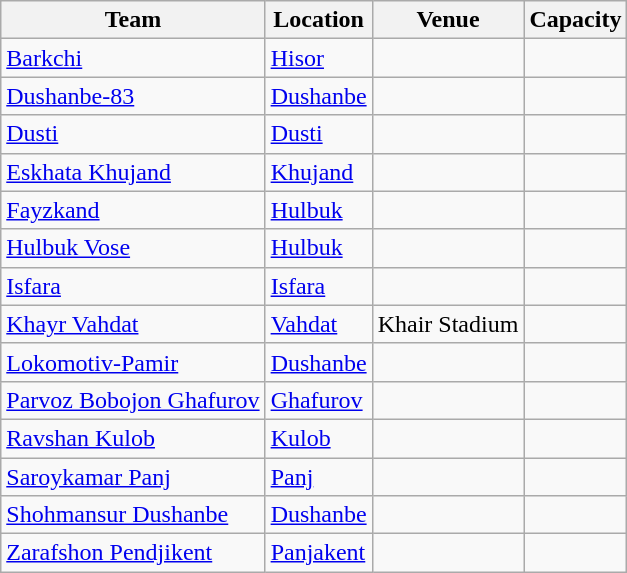<table class="wikitable sortable" border="1">
<tr>
<th>Team</th>
<th>Location</th>
<th>Venue</th>
<th>Capacity</th>
</tr>
<tr>
<td><a href='#'>Barkchi</a></td>
<td><a href='#'>Hisor</a></td>
<td></td>
<td style="text-align:center;"></td>
</tr>
<tr>
<td><a href='#'>Dushanbe-83</a></td>
<td><a href='#'>Dushanbe</a></td>
<td></td>
<td style="text-align:center;"></td>
</tr>
<tr>
<td><a href='#'>Dusti</a></td>
<td><a href='#'>Dusti</a></td>
<td></td>
<td style="text-align:center;"></td>
</tr>
<tr>
<td><a href='#'>Eskhata Khujand</a></td>
<td><a href='#'>Khujand</a></td>
<td></td>
<td style="text-align:center;"></td>
</tr>
<tr>
<td><a href='#'>Fayzkand</a></td>
<td><a href='#'>Hulbuk</a></td>
<td></td>
<td style="text-align:center;"></td>
</tr>
<tr>
<td><a href='#'>Hulbuk Vose</a></td>
<td><a href='#'>Hulbuk</a></td>
<td></td>
<td style="text-align:center;"></td>
</tr>
<tr>
<td><a href='#'>Isfara</a></td>
<td><a href='#'>Isfara</a></td>
<td></td>
<td style="text-align:center;"></td>
</tr>
<tr>
<td><a href='#'>Khayr Vahdat</a></td>
<td><a href='#'>Vahdat</a></td>
<td>Khair Stadium</td>
<td style="text-align:center;"></td>
</tr>
<tr>
<td><a href='#'>Lokomotiv-Pamir</a></td>
<td><a href='#'>Dushanbe</a></td>
<td></td>
<td style="text-align:center;"></td>
</tr>
<tr>
<td><a href='#'>Parvoz Bobojon Ghafurov</a></td>
<td><a href='#'>Ghafurov</a></td>
<td></td>
<td style="text-align:center;"></td>
</tr>
<tr>
<td><a href='#'>Ravshan Kulob</a></td>
<td><a href='#'>Kulob</a></td>
<td></td>
<td style="text-align:center;"></td>
</tr>
<tr>
<td><a href='#'>Saroykamar Panj</a></td>
<td><a href='#'>Panj</a></td>
<td></td>
<td style="text-align:center;"></td>
</tr>
<tr>
<td><a href='#'>Shohmansur Dushanbe</a></td>
<td><a href='#'>Dushanbe</a></td>
<td></td>
<td style="text-align:center;"></td>
</tr>
<tr>
<td><a href='#'>Zarafshon Pendjikent</a></td>
<td><a href='#'>Panjakent</a></td>
<td></td>
<td style="text-align:center;"></td>
</tr>
</table>
